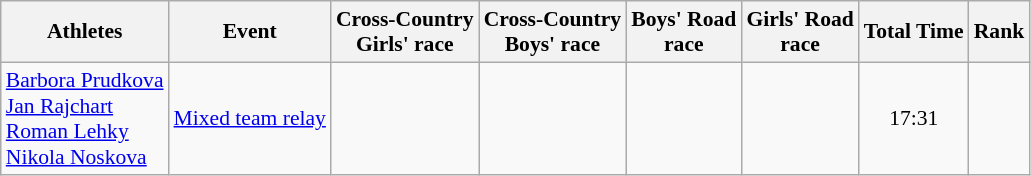<table class="wikitable" style="font-size:90%;">
<tr>
<th>Athletes</th>
<th>Event</th>
<th>Cross-Country<br>Girls' race</th>
<th>Cross-Country<br>Boys' race</th>
<th>Boys' Road<br>race</th>
<th>Girls' Road<br>race</th>
<th>Total Time</th>
<th>Rank</th>
</tr>
<tr align=center>
<td align=left><a href='#'>Barbora Prudkova</a><br><a href='#'>Jan Rajchart</a><br><a href='#'>Roman Lehky</a><br><a href='#'>Nikola Noskova</a></td>
<td align=left><a href='#'>Mixed team relay</a></td>
<td></td>
<td></td>
<td></td>
<td></td>
<td>17:31</td>
<td></td>
</tr>
</table>
